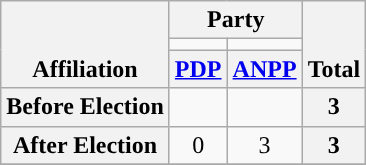<table class=wikitable style="text-align:center">
<tr style="vertical-align:bottom;">
<th rowspan=3>Affiliation</th>
<th colspan=2>Party</th>
<th rowspan=3>Total</th>
</tr>
<tr>
<td style="background-color:"></td>
<td style="background-color:"></td>
</tr>
<tr>
<th><a href='#'>PDP</a></th>
<th><a href='#'>ANPP</a></th>
</tr>
<tr>
<th>Before Election</th>
<td></td>
<td></td>
<th>3</th>
</tr>
<tr>
<th>After Election</th>
<td>0</td>
<td>3</td>
<th>3</th>
</tr>
<tr>
</tr>
</table>
